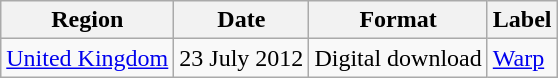<table class=wikitable>
<tr>
<th>Region</th>
<th>Date</th>
<th>Format</th>
<th>Label</th>
</tr>
<tr>
<td><a href='#'>United Kingdom</a></td>
<td>23 July 2012</td>
<td>Digital download</td>
<td><a href='#'>Warp</a></td>
</tr>
</table>
